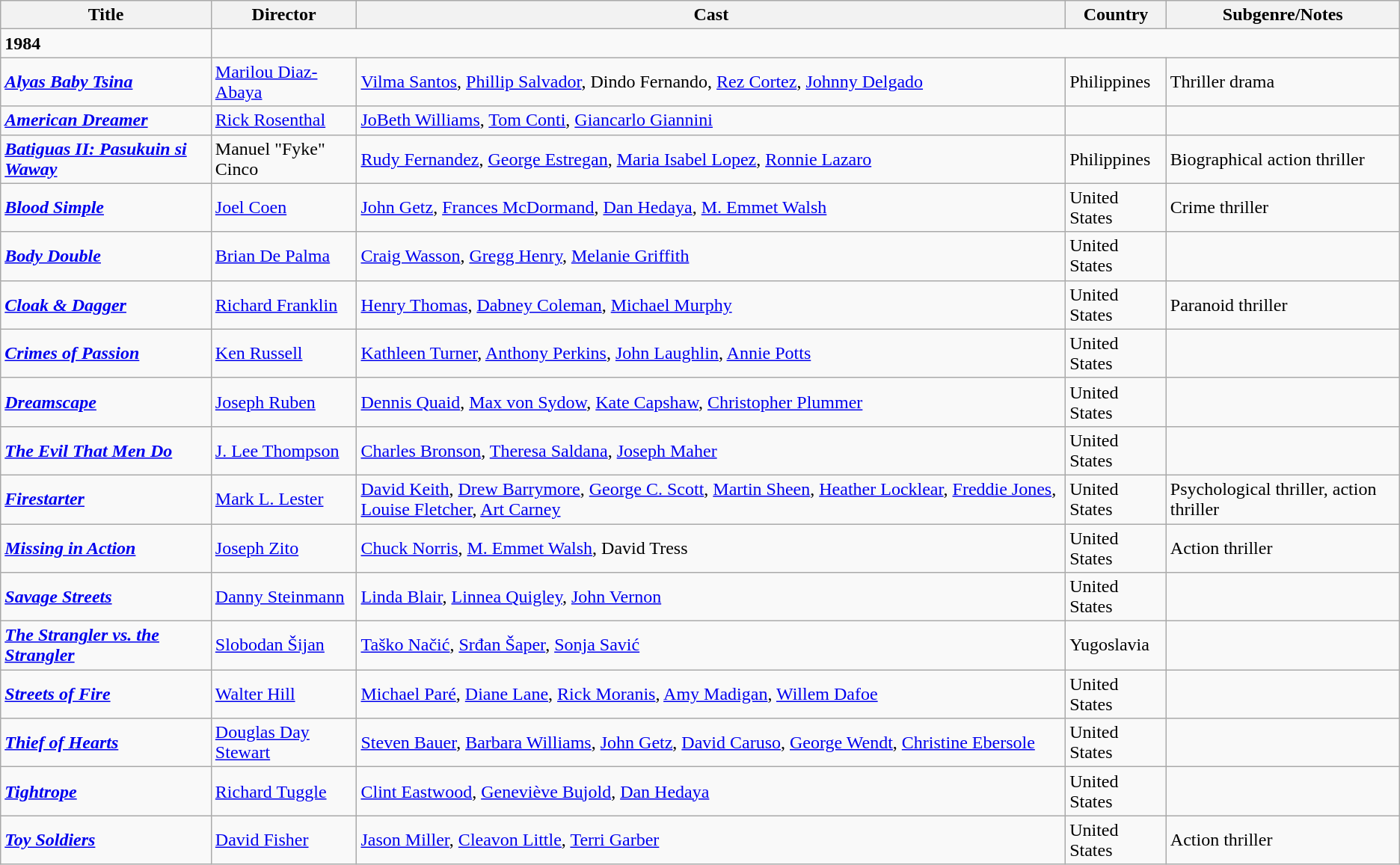<table class="wikitable sortable">
<tr>
<th>Title</th>
<th>Director</th>
<th>Cast</th>
<th>Country</th>
<th>Subgenre/Notes</th>
</tr>
<tr>
<td><strong>1984</strong></td>
</tr>
<tr>
<td><strong><em><a href='#'>Alyas Baby Tsina</a></em></strong></td>
<td><a href='#'>Marilou Diaz-Abaya</a></td>
<td><a href='#'>Vilma Santos</a>, <a href='#'>Phillip Salvador</a>, Dindo Fernando, <a href='#'>Rez Cortez</a>, <a href='#'>Johnny Delgado</a></td>
<td>Philippines</td>
<td>Thriller drama</td>
</tr>
<tr>
<td><strong><em><a href='#'>American Dreamer</a></em></strong></td>
<td><a href='#'>Rick Rosenthal</a></td>
<td><a href='#'>JoBeth Williams</a>, <a href='#'>Tom Conti</a>, <a href='#'>Giancarlo Giannini</a></td>
<td></td>
<td></td>
</tr>
<tr>
<td><strong><em><a href='#'>Batiguas II: Pasukuin si Waway</a></em></strong></td>
<td>Manuel "Fyke" Cinco</td>
<td><a href='#'>Rudy Fernandez</a>, <a href='#'>George Estregan</a>, <a href='#'>Maria Isabel Lopez</a>, <a href='#'>Ronnie Lazaro</a></td>
<td>Philippines</td>
<td>Biographical action thriller</td>
</tr>
<tr>
<td><strong><em><a href='#'>Blood Simple</a></em></strong></td>
<td><a href='#'>Joel Coen</a></td>
<td><a href='#'>John Getz</a>, <a href='#'>Frances McDormand</a>, <a href='#'>Dan Hedaya</a>, <a href='#'>M. Emmet Walsh</a></td>
<td>United States</td>
<td>Crime thriller</td>
</tr>
<tr>
<td><strong><em><a href='#'>Body Double</a></em></strong></td>
<td><a href='#'>Brian De Palma</a></td>
<td><a href='#'>Craig Wasson</a>, <a href='#'>Gregg Henry</a>, <a href='#'>Melanie Griffith</a></td>
<td>United States</td>
<td></td>
</tr>
<tr>
<td><strong><em><a href='#'>Cloak & Dagger</a></em></strong></td>
<td><a href='#'>Richard Franklin</a></td>
<td><a href='#'>Henry Thomas</a>, <a href='#'>Dabney Coleman</a>, <a href='#'>Michael Murphy</a></td>
<td>United States</td>
<td>Paranoid thriller</td>
</tr>
<tr>
<td><strong><em><a href='#'>Crimes of Passion</a></em></strong></td>
<td><a href='#'>Ken Russell</a></td>
<td><a href='#'>Kathleen Turner</a>, <a href='#'>Anthony Perkins</a>, <a href='#'>John Laughlin</a>, <a href='#'>Annie Potts</a></td>
<td>United States</td>
<td></td>
</tr>
<tr>
<td><strong><em><a href='#'>Dreamscape</a></em></strong></td>
<td><a href='#'>Joseph Ruben</a></td>
<td><a href='#'>Dennis Quaid</a>, <a href='#'>Max von Sydow</a>, <a href='#'>Kate Capshaw</a>, <a href='#'>Christopher Plummer</a></td>
<td>United States</td>
<td></td>
</tr>
<tr>
<td><strong><em><a href='#'>The Evil That Men Do</a></em></strong></td>
<td><a href='#'>J. Lee Thompson</a></td>
<td><a href='#'>Charles Bronson</a>, <a href='#'>Theresa Saldana</a>, <a href='#'>Joseph Maher</a></td>
<td>United States</td>
<td></td>
</tr>
<tr>
<td><strong><em><a href='#'>Firestarter</a></em></strong></td>
<td><a href='#'>Mark L. Lester</a></td>
<td><a href='#'>David Keith</a>, <a href='#'>Drew Barrymore</a>, <a href='#'>George C. Scott</a>, <a href='#'>Martin Sheen</a>, <a href='#'>Heather Locklear</a>, <a href='#'>Freddie Jones</a>, <a href='#'>Louise Fletcher</a>, <a href='#'>Art Carney</a></td>
<td>United States</td>
<td>Psychological thriller, action thriller</td>
</tr>
<tr>
<td><strong><em><a href='#'>Missing in Action</a></em></strong></td>
<td><a href='#'>Joseph Zito</a></td>
<td><a href='#'>Chuck Norris</a>, <a href='#'>M. Emmet Walsh</a>, David Tress</td>
<td>United States</td>
<td>Action thriller</td>
</tr>
<tr>
<td><strong><em><a href='#'>Savage Streets</a></em></strong></td>
<td><a href='#'>Danny Steinmann</a></td>
<td><a href='#'>Linda Blair</a>, <a href='#'>Linnea Quigley</a>, <a href='#'>John Vernon</a></td>
<td>United States</td>
<td></td>
</tr>
<tr>
<td><strong><em><a href='#'>The Strangler vs. the Strangler</a></em></strong></td>
<td><a href='#'>Slobodan Šijan</a></td>
<td><a href='#'>Taško Načić</a>, <a href='#'>Srđan Šaper</a>, <a href='#'>Sonja Savić</a></td>
<td>Yugoslavia</td>
<td></td>
</tr>
<tr>
<td><strong><em><a href='#'>Streets of Fire</a></em></strong></td>
<td><a href='#'>Walter Hill</a></td>
<td><a href='#'>Michael Paré</a>, <a href='#'>Diane Lane</a>, <a href='#'>Rick Moranis</a>, <a href='#'>Amy Madigan</a>, <a href='#'>Willem Dafoe</a></td>
<td>United States</td>
<td></td>
</tr>
<tr>
<td><strong><em><a href='#'>Thief of Hearts</a></em></strong></td>
<td><a href='#'>Douglas Day Stewart</a></td>
<td><a href='#'>Steven Bauer</a>, <a href='#'>Barbara Williams</a>, <a href='#'>John Getz</a>, <a href='#'>David Caruso</a>, <a href='#'>George Wendt</a>, <a href='#'>Christine Ebersole</a></td>
<td>United States</td>
<td></td>
</tr>
<tr>
<td><strong><em><a href='#'>Tightrope</a></em></strong></td>
<td><a href='#'>Richard Tuggle</a></td>
<td><a href='#'>Clint Eastwood</a>, <a href='#'>Geneviève Bujold</a>, <a href='#'>Dan Hedaya</a></td>
<td>United States</td>
<td></td>
</tr>
<tr>
<td><strong><em><a href='#'>Toy Soldiers</a></em></strong></td>
<td><a href='#'>David Fisher</a></td>
<td><a href='#'>Jason Miller</a>, <a href='#'>Cleavon Little</a>, <a href='#'>Terri Garber</a></td>
<td>United States</td>
<td>Action thriller</td>
</tr>
</table>
